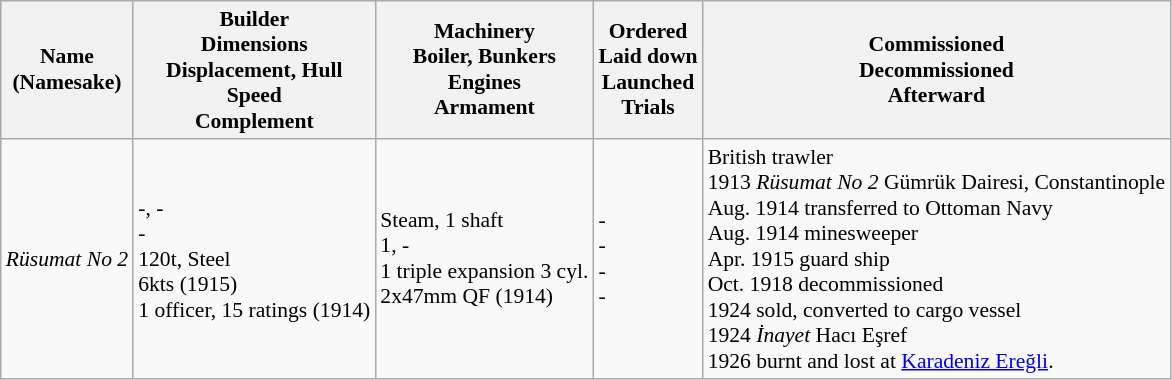<table class="wikitable" style="font-size:90%;">
<tr bgcolor="#e6e9ff">
<th>Name<br>(Namesake)</th>
<th>Builder<br>Dimensions<br>Displacement, Hull<br>Speed<br>Complement</th>
<th>Machinery<br>Boiler, Bunkers<br>Engines<br>Armament</th>
<th>Ordered<br>Laid down<br>Launched<br>Trials</th>
<th>Commissioned<br>Decommissioned<br>Afterward</th>
</tr>
<tr ---->
<td><em>Rüsumat No 2</em></td>
<td> -, -<br>-<br>120t, Steel<br>6kts (1915)<br>1 officer, 15 ratings (1914)</td>
<td>Steam, 1 shaft<br>1, -<br>1 triple expansion 3 cyl.<br>2x47mm QF (1914)</td>
<td>-<br>-<br>-<br>-</td>
<td>British trawler<br>1913 <em>Rüsumat No 2</em> Gümrük Dairesi, Constantinople<br>Aug. 1914 transferred to Ottoman Navy<br>Aug. 1914 minesweeper<br>Apr. 1915 guard ship<br>Oct. 1918 decommissioned<br>1924 sold, converted to cargo vessel<br>1924 <em>İnayet</em> Hacı Eşref<br>1926 burnt and lost at <a href='#'>Karadeniz Ereğli</a>.</td>
</tr>
</table>
